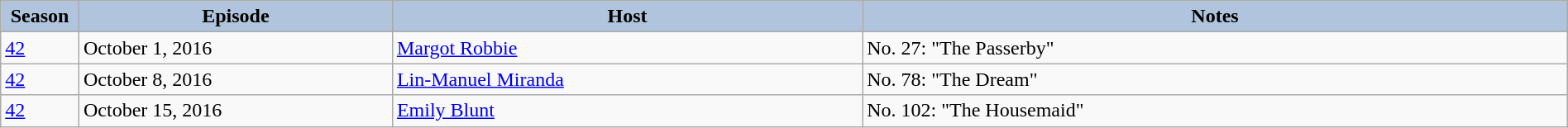<table class="wikitable" style="width:100%;">
<tr>
<th style="background:#B0C4DE;" width="5%">Season</th>
<th style="background:#B0C4DE;" width="20%">Episode</th>
<th style="background:#B0C4DE;" width="30%">Host</th>
<th style="background:#B0C4DE;" width="45%">Notes</th>
</tr>
<tr>
<td><a href='#'>42</a></td>
<td>October 1, 2016</td>
<td><a href='#'>Margot Robbie</a></td>
<td>No. 27: "The Passerby"</td>
</tr>
<tr>
<td><a href='#'>42</a></td>
<td>October 8, 2016</td>
<td><a href='#'>Lin-Manuel Miranda</a></td>
<td>No. 78: "The Dream"</td>
</tr>
<tr>
<td><a href='#'>42</a></td>
<td>October 15, 2016</td>
<td><a href='#'>Emily Blunt</a></td>
<td>No. 102: "The Housemaid"</td>
</tr>
</table>
